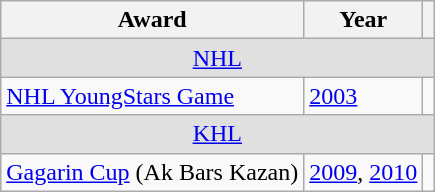<table class="wikitable">
<tr>
<th>Award</th>
<th>Year</th>
<th></th>
</tr>
<tr ALIGN="center" bgcolor="#e0e0e0">
<td colspan="3"><a href='#'>NHL</a></td>
</tr>
<tr>
<td><a href='#'>NHL YoungStars Game</a></td>
<td><a href='#'>2003</a></td>
<td></td>
</tr>
<tr ALIGN="center" bgcolor="#e0e0e0">
<td colspan="3"><a href='#'>KHL</a></td>
</tr>
<tr>
<td><a href='#'>Gagarin Cup</a> (Ak Bars Kazan)</td>
<td><a href='#'>2009</a>, <a href='#'>2010</a></td>
</tr>
</table>
